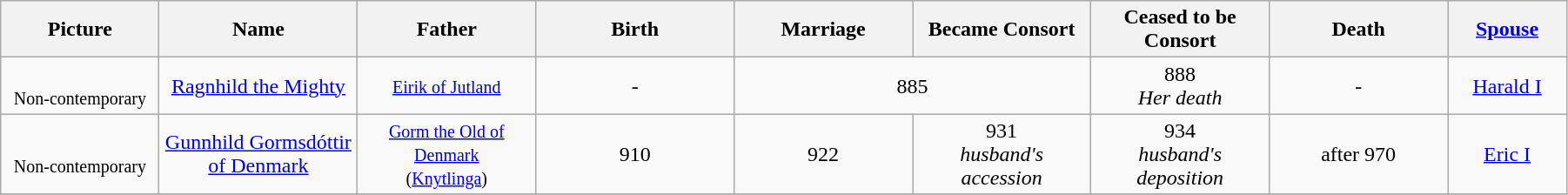<table width=95% class="wikitable">
<tr>
<th width = "8%">Picture</th>
<th width = "10%">Name</th>
<th width = "9%">Father</th>
<th width = "10%">Birth</th>
<th width = "9%">Marriage</th>
<th width = "9%">Became Consort</th>
<th width = "9%">Ceased to be Consort</th>
<th width = "9%">Death</th>
<th width = "6%"><a href='#'>Spouse</a></th>
</tr>
<tr>
<td align="center"><br><small>Non-contemporary</small></td>
<td align="center"><a href='#'>Ragnhild the Mighty</a></td>
<td align="center"><small><a href='#'>Eirik of Jutland</a></small></td>
<td align="center">-</td>
<td align="center" colspan="2">885</td>
<td align="center">888<br><em>Her death</em></td>
<td align="center">-</td>
<td align="center"><a href='#'>Harald I</a></td>
</tr>
<tr>
<td align="center"><br><small>Non-contemporary</small></td>
<td align="center"><a href='#'>Gunnhild Gormsdóttir of Denmark</a><br></td>
<td align="center"><small><a href='#'>Gorm the Old of Denmark</a><br>(<a href='#'>Knytlinga</a>)</small></td>
<td align="center">910</td>
<td align="center">922</td>
<td align="center">931<br><em>husband's accession</em></td>
<td align="center">934<br><em>husband's deposition</em></td>
<td align="center">after 970</td>
<td align="center"><a href='#'>Eric I</a></td>
</tr>
<tr>
</tr>
</table>
